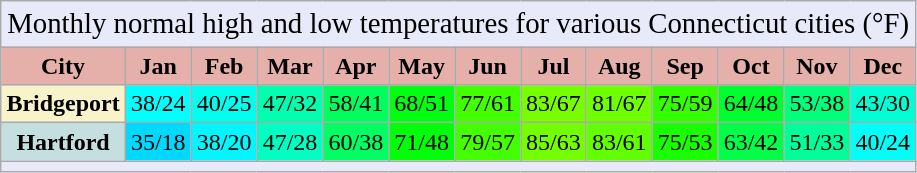<table class="wikitable">
<tr>
<td colspan="13" style="text-align:center;font-size:120%;background:#E8EAFA;">Monthly normal high and low temperatures for various Connecticut cities (°F)</td>
</tr>
<tr>
<th style="background:#e5afaa; color:#000; height:17px;">City</th>
<th style="background:#e5afaa; color:#000;">Jan</th>
<th style="background:#e5afaa; color:#000;">Feb</th>
<th style="background:#e5afaa; color:#000;">Mar</th>
<th style="background:#e5afaa; color:#000;">Apr</th>
<th style="background:#e5afaa; color:#000;">May</th>
<th style="background:#e5afaa; color:#000;">Jun</th>
<th style="background:#e5afaa; color:#000;">Jul</th>
<th style="background:#e5afaa; color:#000;">Aug</th>
<th style="background:#e5afaa; color:#000;">Sep</th>
<th style="background:#e5afaa; color:#000;">Oct</th>
<th style="background:#e5afaa; color:#000;">Nov</th>
<th style="background:#e5afaa; color:#000;">Dec</th>
</tr>
<tr>
<th style="background:#f8f3ca; color:#000; height:16px;">Bridgeport</th>
<td style="text-align:center; background:#0ff; color:#000;">38/24</td>
<td style="text-align:center; background:#0fe; color:#000;">40/25</td>
<td style="text-align:center; background:#00ffae; color:#000;">47/32</td>
<td style="text-align:center; background:#00ff5e; color:#000;">58/41</td>
<td style="text-align:center; background:#0f1; color:#000;">68/51</td>
<td style="text-align:center; background:#4f0; color:#000;">77/61</td>
<td style="text-align:center; background:#7f0; color:#000;">83/67</td>
<td style="text-align:center; background:#6eff00; color:#000;">81/67</td>
<td style="text-align:center; background:#3f0; color:#000;">75/59</td>
<td style="text-align:center; background:#00ff2f; color:#000;">64/48</td>
<td style="text-align:center; background:#00ff7b; color:#000;">53/38</td>
<td style="text-align:center; background:#00ffd4; color:#000;">43/30</td>
</tr>
<tr>
<th style="background:#c5dfe1; color:#000; height:16px;">Hartford</th>
<td style="text-align:center; background:#00d9ff; color:#000;">35/18</td>
<td style="text-align:center; background:#00f7ff; color:#000;">38/20</td>
<td style="text-align:center; background:#00ffc3; color:#000;">47/28</td>
<td style="text-align:center; background:#00ff62; color:#000;">60/38</td>
<td style="text-align:center; background:#00ff08; color:#000;">71/48</td>
<td style="text-align:center; background:#4f0; color:#000;">79/57</td>
<td style="text-align:center; background:#73ff00; color:#000;">85/63</td>
<td style="text-align:center; background:#62ff00; color:#000;">83/61</td>
<td style="text-align:center; background:#1aff00; color:#000;">75/53</td>
<td style="text-align:center; background:#00ff48; color:#000;">63/42</td>
<td style="text-align:center; background:#0f9; color:#000;">51/33</td>
<td style="text-align:center; background:#00fff7; color:#000;">40/24</td>
</tr>
<tr>
<td colspan="13" style="text-align:center;font-size:90%;background:#E8EAFA;"></td>
</tr>
</table>
